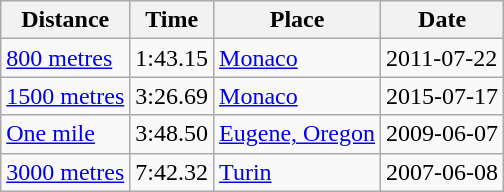<table class="wikitable">
<tr>
<th>Distance</th>
<th>Time</th>
<th>Place</th>
<th>Date</th>
</tr>
<tr>
<td><a href='#'>800 metres</a></td>
<td>1:43.15</td>
<td><a href='#'>Monaco</a></td>
<td>2011-07-22</td>
</tr>
<tr>
<td><a href='#'>1500 metres</a></td>
<td>3:26.69</td>
<td><a href='#'>Monaco</a></td>
<td>2015-07-17</td>
</tr>
<tr>
<td><a href='#'>One mile</a></td>
<td>3:48.50</td>
<td><a href='#'>Eugene, Oregon</a></td>
<td>2009-06-07</td>
</tr>
<tr>
<td><a href='#'>3000 metres</a></td>
<td>7:42.32</td>
<td><a href='#'>Turin</a></td>
<td>2007-06-08</td>
</tr>
</table>
